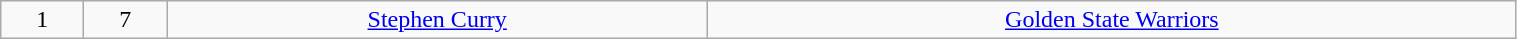<table class="wikitable" style="width:80%;">
<tr style="text-align:center;" bgcolor="">
<td>1</td>
<td>7</td>
<td><a href='#'>Stephen Curry</a></td>
<td><a href='#'>Golden State Warriors</a></td>
</tr>
</table>
